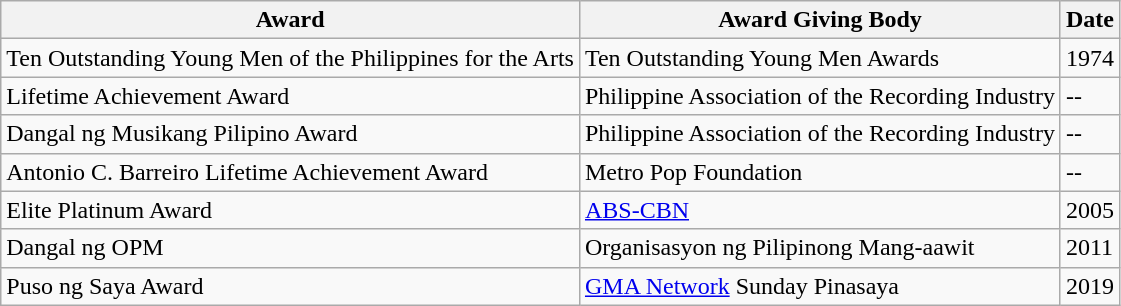<table class="wikitable">
<tr>
<th>Award</th>
<th>Award Giving Body</th>
<th>Date</th>
</tr>
<tr>
<td>Ten Outstanding Young Men of the Philippines for the Arts</td>
<td>Ten Outstanding Young Men Awards</td>
<td>1974</td>
</tr>
<tr>
<td>Lifetime Achievement Award</td>
<td>Philippine Association of the Recording Industry</td>
<td>--</td>
</tr>
<tr>
<td>Dangal ng Musikang Pilipino Award</td>
<td>Philippine Association of the Recording Industry</td>
<td>--</td>
</tr>
<tr>
<td>Antonio C. Barreiro Lifetime Achievement Award</td>
<td>Metro Pop Foundation</td>
<td>--</td>
</tr>
<tr>
<td>Elite Platinum Award</td>
<td><a href='#'>ABS-CBN</a></td>
<td>2005</td>
</tr>
<tr>
<td>Dangal ng OPM</td>
<td>Organisasyon ng Pilipinong Mang-aawit</td>
<td>2011</td>
</tr>
<tr>
<td>Puso ng Saya Award</td>
<td><a href='#'>GMA Network</a> Sunday Pinasaya</td>
<td>2019</td>
</tr>
</table>
